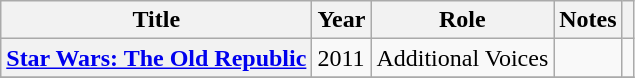<table class="wikitable plainrowheaders sortable" style="margin-right: 0;">
<tr>
<th scope="col">Title</th>
<th scope="col">Year</th>
<th scope="col">Role</th>
<th scope="col" class="unsortable">Notes</th>
<th scope="col" class="unsortable"></th>
</tr>
<tr>
<th><a href='#'>Star Wars: The Old Republic</a></th>
<td>2011</td>
<td>Additional Voices</td>
<td></td>
<td></td>
</tr>
<tr>
</tr>
</table>
